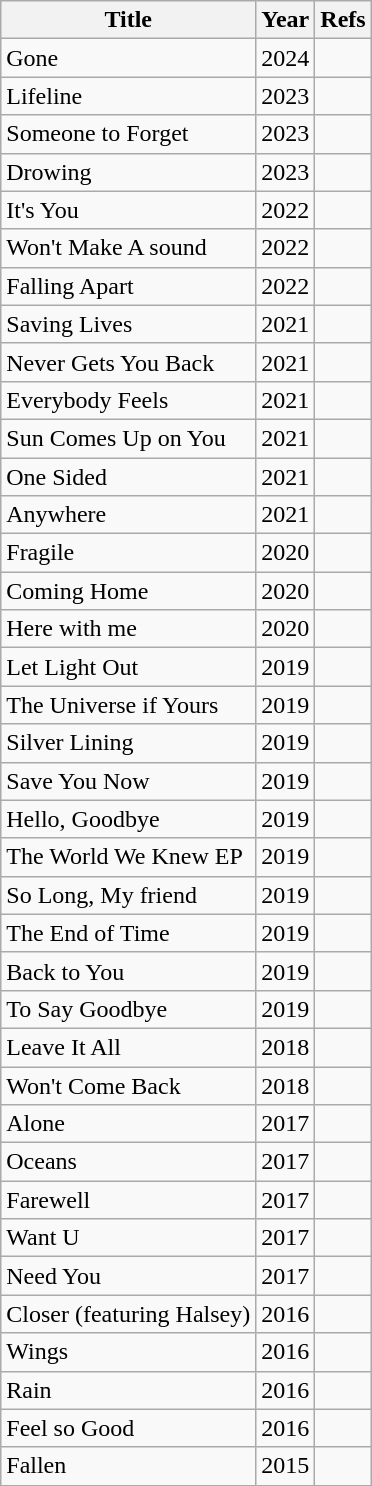<table class="wikitable">
<tr>
<th>Title</th>
<th>Year</th>
<th>Refs</th>
</tr>
<tr>
<td>Gone</td>
<td>2024</td>
<td></td>
</tr>
<tr>
<td>Lifeline</td>
<td>2023</td>
<td></td>
</tr>
<tr>
<td>Someone to Forget</td>
<td>2023</td>
<td></td>
</tr>
<tr>
<td>Drowing</td>
<td>2023</td>
<td></td>
</tr>
<tr>
<td>It's You</td>
<td>2022</td>
<td></td>
</tr>
<tr>
<td>Won't Make A sound</td>
<td>2022</td>
<td></td>
</tr>
<tr>
<td>Falling Apart</td>
<td>2022</td>
<td></td>
</tr>
<tr>
<td>Saving Lives</td>
<td>2021</td>
<td></td>
</tr>
<tr>
<td>Never Gets You Back</td>
<td>2021</td>
<td></td>
</tr>
<tr>
<td>Everybody Feels</td>
<td>2021</td>
<td></td>
</tr>
<tr>
<td>Sun Comes Up on You</td>
<td>2021</td>
<td></td>
</tr>
<tr>
<td>One Sided</td>
<td>2021</td>
<td></td>
</tr>
<tr>
<td>Anywhere</td>
<td>2021</td>
<td></td>
</tr>
<tr>
<td>Fragile</td>
<td>2020</td>
<td></td>
</tr>
<tr>
<td>Coming Home</td>
<td>2020</td>
<td></td>
</tr>
<tr>
<td>Here with me</td>
<td>2020</td>
<td></td>
</tr>
<tr>
<td>Let Light Out</td>
<td>2019</td>
<td></td>
</tr>
<tr>
<td>The Universe if Yours</td>
<td>2019</td>
<td></td>
</tr>
<tr>
<td>Silver Lining</td>
<td>2019</td>
<td></td>
</tr>
<tr>
<td>Save You Now</td>
<td>2019</td>
<td></td>
</tr>
<tr>
<td>Hello, Goodbye</td>
<td>2019</td>
<td></td>
</tr>
<tr>
<td>The World We Knew EP</td>
<td>2019</td>
<td></td>
</tr>
<tr>
<td>So Long, My friend</td>
<td>2019</td>
<td></td>
</tr>
<tr>
<td>The End of Time</td>
<td>2019</td>
<td></td>
</tr>
<tr>
<td>Back to You</td>
<td>2019</td>
<td></td>
</tr>
<tr>
<td>To Say Goodbye</td>
<td>2019</td>
<td></td>
</tr>
<tr>
<td>Leave It All</td>
<td>2018</td>
<td></td>
</tr>
<tr>
<td>Won't Come Back</td>
<td>2018</td>
<td></td>
</tr>
<tr>
<td>Alone</td>
<td>2017</td>
<td></td>
</tr>
<tr>
<td>Oceans</td>
<td>2017</td>
<td></td>
</tr>
<tr>
<td>Farewell</td>
<td>2017</td>
<td></td>
</tr>
<tr>
<td>Want U</td>
<td>2017</td>
<td></td>
</tr>
<tr>
<td>Need You</td>
<td>2017</td>
<td></td>
</tr>
<tr>
<td>Closer (featuring Halsey)</td>
<td>2016</td>
<td></td>
</tr>
<tr>
<td>Wings</td>
<td>2016</td>
<td></td>
</tr>
<tr>
<td>Rain</td>
<td>2016</td>
<td></td>
</tr>
<tr>
<td>Feel so Good</td>
<td>2016</td>
<td></td>
</tr>
<tr>
<td>Fallen</td>
<td>2015</td>
<td></td>
</tr>
</table>
